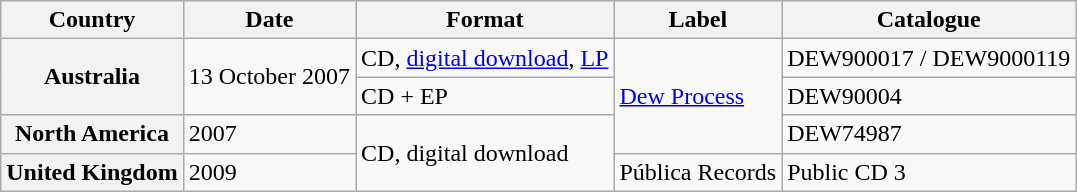<table class="wikitable plainrowheaders">
<tr>
<th scope="col">Country</th>
<th scope="col">Date</th>
<th scope="col">Format</th>
<th scope="col">Label</th>
<th scope="col">Catalogue</th>
</tr>
<tr>
<th rowspan="2">Australia</th>
<td rowspan="2">13 October 2007</td>
<td>CD, <a href='#'>digital download</a>, <a href='#'>LP</a></td>
<td rowspan="3"><a href='#'>Dew Process</a></td>
<td>DEW900017 / DEW9000119</td>
</tr>
<tr>
<td>CD + EP</td>
<td>DEW90004</td>
</tr>
<tr>
<th>North America</th>
<td>2007</td>
<td rowspan="2">CD, digital download</td>
<td>DEW74987</td>
</tr>
<tr>
<th>United Kingdom</th>
<td>2009</td>
<td>Pública Records</td>
<td>Public CD 3</td>
</tr>
</table>
